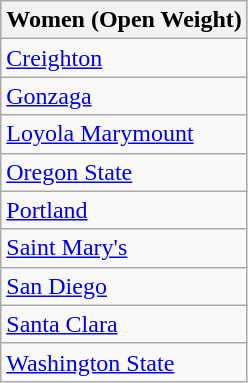<table class="wikitable">
<tr>
<th>Women (Open Weight)</th>
</tr>
<tr>
<td><a href='#'>Creighton</a></td>
</tr>
<tr>
<td><a href='#'>Gonzaga</a></td>
</tr>
<tr>
<td><a href='#'>Loyola Marymount</a></td>
</tr>
<tr>
<td><a href='#'>Oregon State</a></td>
</tr>
<tr>
<td><a href='#'>Portland</a></td>
</tr>
<tr>
<td><a href='#'>Saint Mary's</a></td>
</tr>
<tr>
<td><a href='#'>San Diego</a></td>
</tr>
<tr>
<td><a href='#'>Santa Clara</a></td>
</tr>
<tr>
<td><a href='#'>Washington State</a></td>
</tr>
</table>
